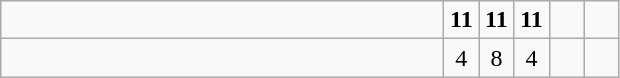<table class="wikitable">
<tr>
<td style="width:18em"><strong></strong></td>
<td align=center style="width:1em"><strong>11</strong></td>
<td align=center style="width:1em"><strong>11</strong></td>
<td align=center style="width:1em"><strong>11</strong></td>
<td align=center style="width:1em"></td>
<td align=center style="width:1em"></td>
</tr>
<tr>
<td style="width:18em"></td>
<td align=center style="width:1em">4</td>
<td align=center style="width:1em">8</td>
<td align=center style="width:1em">4</td>
<td align=center style="width:1em"></td>
<td align=center style="width:1em"></td>
</tr>
</table>
